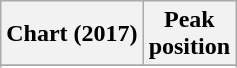<table class="wikitable sortable plainrowheaders" style="text-align:center">
<tr>
<th scope="col">Chart (2017)</th>
<th scope="col">Peak<br> position</th>
</tr>
<tr>
</tr>
<tr>
</tr>
<tr>
</tr>
<tr>
</tr>
<tr>
</tr>
<tr>
</tr>
<tr>
</tr>
<tr>
</tr>
<tr>
</tr>
<tr>
</tr>
</table>
